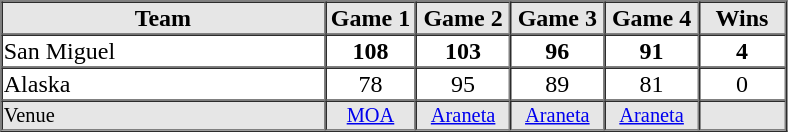<table border=1 cellspacing=0 width=525 align=center>
<tr style="text-align:center; background-color:#e6e6e6;">
<th align=center width=30%>Team</th>
<th width=8%>Game 1</th>
<th width=8%>Game 2</th>
<th width=8%>Game 3</th>
<th width=8%>Game 4</th>
<th width=8%>Wins</th>
</tr>
<tr style="text-align:center;">
<td align=left>San Miguel</td>
<td><strong>108</strong></td>
<td><strong>103</strong></td>
<td><strong>96</strong></td>
<td><strong>91</strong></td>
<td><strong>4</strong></td>
</tr>
<tr style="text-align:center;">
<td align=left>Alaska</td>
<td>78</td>
<td>95</td>
<td>89</td>
<td>81</td>
<td>0</td>
</tr>
<tr style="text-align:center; font-size: 85%; background-color:#e6e6e6;">
<td align=left>Venue</td>
<td><a href='#'>MOA</a></td>
<td><a href='#'>Araneta</a></td>
<td><a href='#'>Araneta</a></td>
<td><a href='#'>Araneta</a></td>
<td></td>
</tr>
</table>
